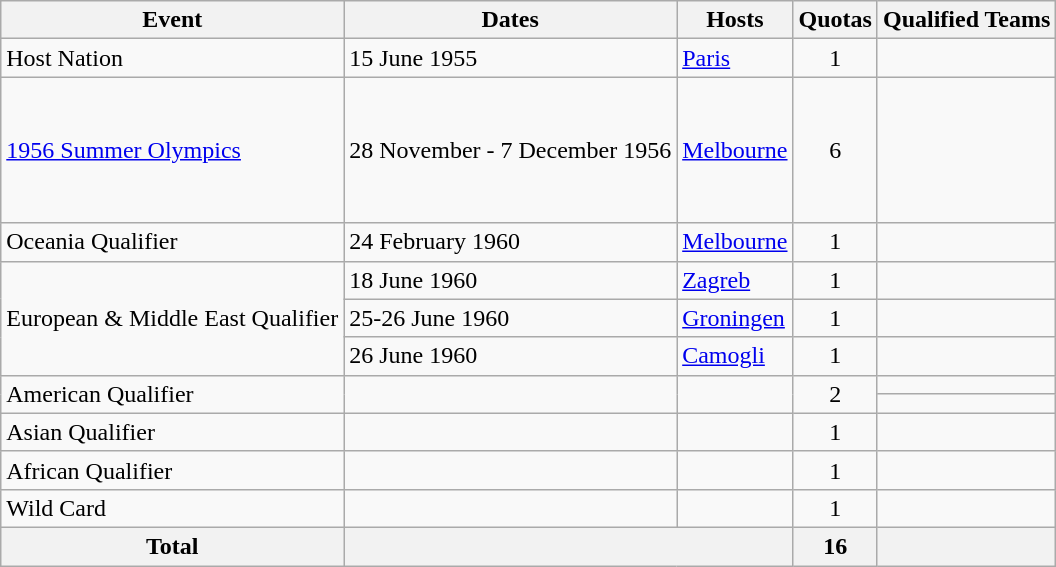<table class="wikitable">
<tr>
<th>Event</th>
<th>Dates</th>
<th>Hosts</th>
<th>Quotas</th>
<th>Qualified Teams</th>
</tr>
<tr>
<td>Host Nation</td>
<td>15 June 1955</td>
<td> <a href='#'>Paris</a></td>
<td align = "center">1</td>
<td></td>
</tr>
<tr>
<td><a href='#'>1956 Summer Olympics</a></td>
<td>28 November - 7 December 1956</td>
<td> <a href='#'>Melbourne</a></td>
<td align = "center">6</td>
<td><br><br><br><br><br></td>
</tr>
<tr>
<td>Oceania Qualifier</td>
<td>24 February 1960</td>
<td> <a href='#'>Melbourne</a></td>
<td align = "center">1</td>
<td></td>
</tr>
<tr>
<td rowspan="3">European & Middle East Qualifier</td>
<td>18 June 1960</td>
<td> <a href='#'>Zagreb</a></td>
<td align = "center">1</td>
<td></td>
</tr>
<tr>
<td>25-26 June 1960</td>
<td> <a href='#'>Groningen</a></td>
<td align = "center">1</td>
<td></td>
</tr>
<tr>
<td>26 June 1960</td>
<td> <a href='#'>Camogli</a></td>
<td align = "center">1</td>
<td></td>
</tr>
<tr>
<td rowspan="2">American Qualifier</td>
<td rowspan="2"></td>
<td rowspan="2"></td>
<td rowspan="2" align = "center">2</td>
<td></td>
</tr>
<tr>
<td></td>
</tr>
<tr>
<td>Asian Qualifier</td>
<td></td>
<td></td>
<td align = "center">1</td>
<td></td>
</tr>
<tr>
<td>African Qualifier</td>
<td></td>
<td></td>
<td align = "center">1</td>
<td></td>
</tr>
<tr>
<td>Wild Card</td>
<td></td>
<td></td>
<td align = "center">1</td>
<td></td>
</tr>
<tr>
<th>Total</th>
<th colspan="2"></th>
<th>16</th>
<th></th>
</tr>
</table>
